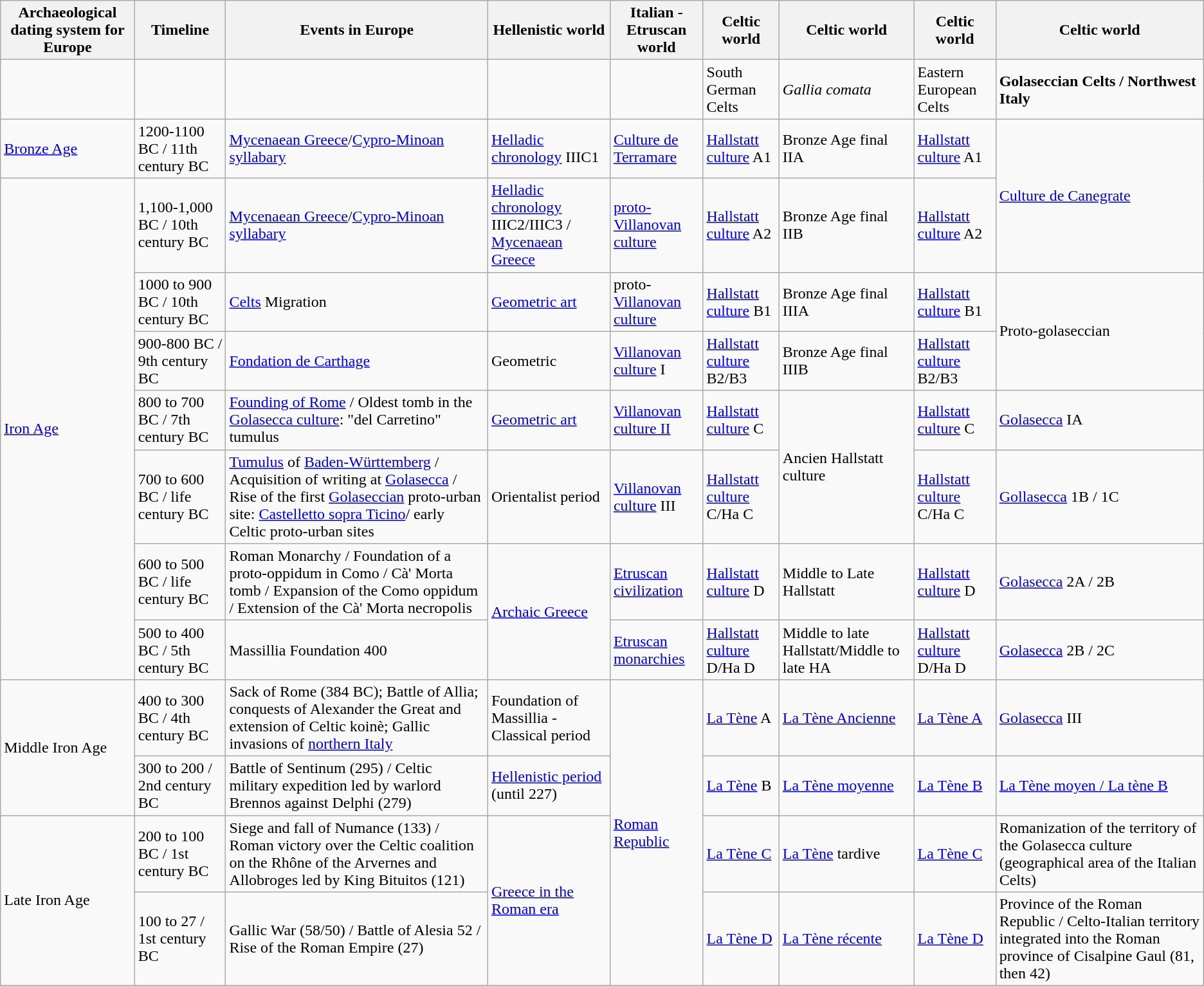<table class="wikitable">
<tr>
<th>Archaeological dating system for Europe</th>
<th>Timeline</th>
<th>Events in Europe</th>
<th>Hellenistic world</th>
<th>Italian - Etruscan world</th>
<th>Celtic world</th>
<th>Celtic world</th>
<th>Celtic world</th>
<th>Celtic world</th>
</tr>
<tr>
<td></td>
<td></td>
<td></td>
<td></td>
<td></td>
<td>South German Celts</td>
<td><em>Gallia comata</em></td>
<td>Eastern European Celts</td>
<td><strong>Golaseccian Celts / Northwest Italy</strong></td>
</tr>
<tr>
<td><a href='#'>Bronze Age</a></td>
<td>1200-1100 BC / 11th century BC</td>
<td><a href='#'>Mycenaean Greece</a>/<a href='#'>Cypro-Minoan syllabary</a></td>
<td><a href='#'>Helladic chronology</a> IIIC1</td>
<td><a href='#'>Culture de Terramare</a></td>
<td><a href='#'>Hallstatt culture</a> A1</td>
<td>Bronze Age final IIA</td>
<td><a href='#'>Hallstatt culture</a> A1</td>
<td rowspan="2"><a href='#'>Culture de Canegrate</a></td>
</tr>
<tr>
<td rowspan="7"><a href='#'>Iron Age</a></td>
<td>1,100-1,000 BC / 10th century BC</td>
<td><a href='#'>Mycenaean Greece</a>/<a href='#'>Cypro-Minoan syllabary</a></td>
<td><a href='#'>Helladic chronology</a> IIIC2/IIIC3 / <a href='#'>Mycenaean Greece</a></td>
<td><a href='#'>proto-Villanovan culture</a></td>
<td><a href='#'>Hallstatt culture</a> A2</td>
<td>Bronze Age final IIB</td>
<td><a href='#'>Hallstatt culture</a> A2</td>
</tr>
<tr>
<td>1000 to 900 BC / 10th century BC</td>
<td><a href='#'>Celts</a> Migration</td>
<td><a href='#'>Geometric art</a></td>
<td>proto-<a href='#'>Villanovan culture</a></td>
<td><a href='#'>Hallstatt culture</a> B1</td>
<td>Bronze Age final IIIA</td>
<td><a href='#'>Hallstatt culture</a> B1</td>
<td rowspan="2">Proto-golaseccian</td>
</tr>
<tr>
<td>900-800 BC / 9th century BC</td>
<td><a href='#'>Fondation de Carthage </a></td>
<td>Geometric</td>
<td><a href='#'>Villanovan culture</a> I</td>
<td><a href='#'>Hallstatt culture</a> B2/B3</td>
<td>Bronze Age final IIIB</td>
<td><a href='#'>Hallstatt culture</a> B2/B3</td>
</tr>
<tr>
<td>800 to 700 BC / 7th century BC</td>
<td><a href='#'>Founding of Rome</a> / Oldest tomb in the <a href='#'>Golasecca culture</a>: "del Carretino" tumulus</td>
<td><a href='#'>Geometric art</a></td>
<td><a href='#'>Villanovan culture II</a></td>
<td><a href='#'>Hallstatt culture</a> C</td>
<td rowspan="2">Ancien Hallstatt culture</td>
<td><a href='#'>Hallstatt culture</a> C</td>
<td><a href='#'>Golasecca</a> IA</td>
</tr>
<tr>
<td>700 to 600 BC / life century BC</td>
<td><a href='#'>Tumulus</a> of <a href='#'>Baden-Württemberg</a> / Acquisition of writing at <a href='#'>Golasecca</a> / Rise of the first <a href='#'>Golaseccian</a> proto-urban site: <a href='#'>Castelletto sopra Ticino</a>/ early Celtic proto-urban sites</td>
<td>Orientalist period</td>
<td><a href='#'>Villanovan culture</a> III</td>
<td><a href='#'>Hallstatt culture</a> C/Ha C</td>
<td><a href='#'>Hallstatt culture</a> C/Ha C</td>
<td><a href='#'>Gollasecca</a> 1B / 1C</td>
</tr>
<tr>
<td>600 to 500 BC / life century BC</td>
<td>Roman Monarchy / Foundation of a proto-oppidum in Como / Cà' Morta tomb / Expansion of the Como oppidum / Extension of the Cà' Morta necropolis</td>
<td rowspan="2"><a href='#'>Archaic Greece</a></td>
<td><a href='#'>Etruscan civilization</a></td>
<td><a href='#'>Hallstatt culture</a> D</td>
<td>Middle to Late Hallstatt</td>
<td><a href='#'>Hallstatt culture</a> D</td>
<td><a href='#'>Golasecca</a> 2A / 2B</td>
</tr>
<tr>
<td>500 to 400 BC / 5th century BC</td>
<td>Massillia Foundation 400</td>
<td><a href='#'>Etruscan monarchies</a></td>
<td><a href='#'>Hallstatt culture</a> D/Ha D</td>
<td>Middle to late Hallstatt/Middle to late HA</td>
<td><a href='#'>Hallstatt culture</a> D/Ha D</td>
<td><a href='#'>Golasecca</a> 2B / 2C</td>
</tr>
<tr>
<td rowspan="2">Middle Iron Age</td>
<td>400 to 300 BC / 4th century BC</td>
<td>Sack of Rome (384 BC); Battle of Allia; conquests of Alexander the Great and extension of Celtic koinè; Gallic invasions of <a href='#'>northern Italy</a></td>
<td>Foundation of Massillia - Classical period</td>
<td rowspan="4"><a href='#'>Roman Republic</a></td>
<td><a href='#'>La Tène</a> A</td>
<td><a href='#'>La Tène Ancienne</a></td>
<td><a href='#'>La Tène A</a></td>
<td><a href='#'>Golasecca</a> III</td>
</tr>
<tr>
<td>300 to 200 / 2nd century BC</td>
<td>Battle of Sentinum (295) / Celtic military expedition led by warlord Brennos against Delphi (279)</td>
<td><a href='#'>Hellenistic period</a><br>(until 227)</td>
<td><a href='#'>La Tène</a> B</td>
<td><a href='#'>La Tène moyenne</a></td>
<td><a href='#'>La Tène B</a></td>
<td><a href='#'>La Tène moyen / La tène B</a></td>
</tr>
<tr>
<td rowspan="2">Late Iron Age</td>
<td>200 to 100 BC / 1st century BC</td>
<td>Siege and fall of Numance (133) / Roman victory over the Celtic coalition on the Rhône of the Arvernes and Allobroges led by King Bituitos (121)</td>
<td rowspan="2"><a href='#'>Greece in the Roman era</a></td>
<td><a href='#'>La Tène C</a></td>
<td><a href='#'>La Tène</a> tardive</td>
<td><a href='#'>La Tène C</a></td>
<td>Romanization of the territory of the Golasecca culture (geographical area of the Italian Celts)</td>
</tr>
<tr>
<td>100 to 27 / 1st century BC</td>
<td>Gallic War (58/50) / Battle of Alesia 52 / Rise of the Roman Empire (27)</td>
<td><a href='#'>La Tène D</a></td>
<td><a href='#'>La Tène récente</a></td>
<td><a href='#'>La Tène D</a></td>
<td>Province of the Roman Republic / Celto-Italian territory integrated into the Roman province of Cisalpine Gaul (81, then 42)</td>
</tr>
</table>
